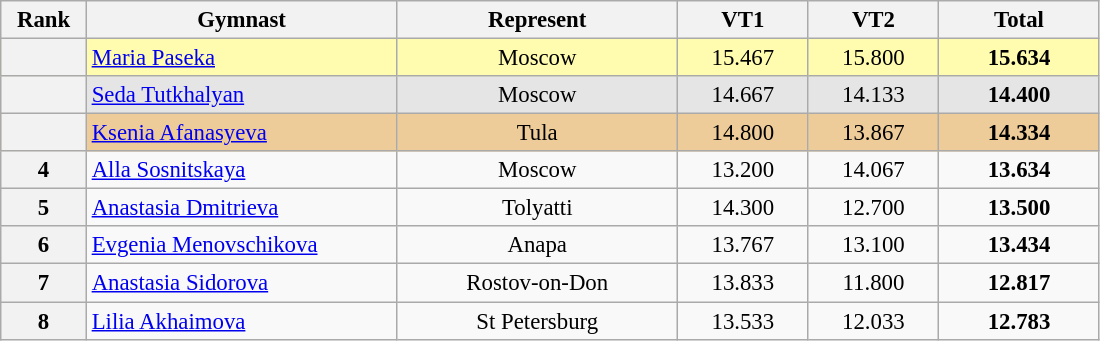<table class="wikitable sortable" style="text-align:center; font-size:95%">
<tr>
<th scope="col" style="width:50px;">Rank</th>
<th scope="col" style="width:200px;">Gymnast</th>
<th scope="col" style="width:180px;">Represent</th>
<th scope="col" style="width:80px;">VT1</th>
<th scope="col" style="width:80px;">VT2</th>
<th scope="col" style="width:100px;">Total</th>
</tr>
<tr style="background:#fffcaf;">
<th scope=row style="text-align:center"></th>
<td style="text-align:left;"><a href='#'>Maria Paseka</a></td>
<td>Moscow</td>
<td>15.467</td>
<td>15.800</td>
<td><strong>15.634</strong></td>
</tr>
<tr style="background:#e5e5e5;">
<th scope=row style="text-align:center"></th>
<td style="text-align:left;"><a href='#'>Seda Tutkhalyan</a></td>
<td>Moscow</td>
<td>14.667</td>
<td>14.133</td>
<td><strong>14.400</strong></td>
</tr>
<tr style="background:#ec9;">
<th scope=row style="text-align:center"></th>
<td style="text-align:left;"><a href='#'>Ksenia Afanasyeva</a></td>
<td>Tula</td>
<td>14.800</td>
<td>13.867</td>
<td><strong>14.334</strong></td>
</tr>
<tr>
<th scope=row style="text-align:center">4</th>
<td style="text-align:left;"><a href='#'>Alla Sosnitskaya</a></td>
<td>Moscow</td>
<td>13.200</td>
<td>14.067</td>
<td><strong>13.634</strong></td>
</tr>
<tr>
<th scope=row style="text-align:center">5</th>
<td style="text-align:left;"><a href='#'>Anastasia Dmitrieva</a></td>
<td>Tolyatti</td>
<td>14.300</td>
<td>12.700</td>
<td><strong>13.500</strong></td>
</tr>
<tr>
<th scope=row style="text-align:center">6</th>
<td style="text-align:left;"><a href='#'>Evgenia Menovschikova</a></td>
<td>Anapa</td>
<td>13.767</td>
<td>13.100</td>
<td><strong>13.434</strong></td>
</tr>
<tr>
<th scope=row style="text-align:center">7</th>
<td style="text-align:left;"><a href='#'>Anastasia Sidorova</a></td>
<td>Rostov-on-Don</td>
<td>13.833</td>
<td>11.800</td>
<td><strong>12.817</strong></td>
</tr>
<tr>
<th scope=row style="text-align:center">8</th>
<td style="text-align:left;"><a href='#'>Lilia Akhaimova</a></td>
<td>St Petersburg</td>
<td>13.533</td>
<td>12.033</td>
<td><strong>12.783</strong></td>
</tr>
</table>
